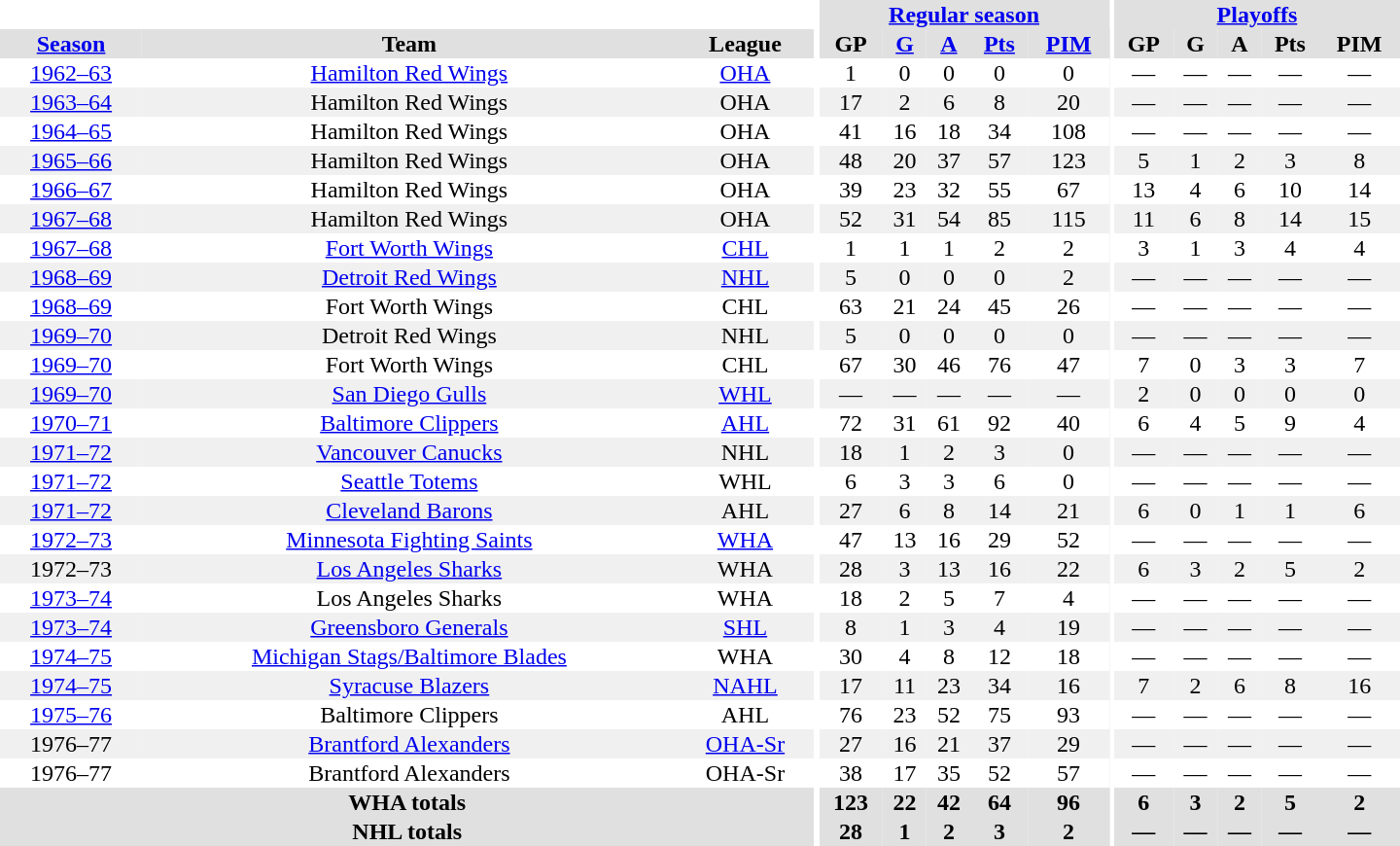<table border="0" cellpadding="1" cellspacing="0" style="text-align:center; width:60em">
<tr bgcolor="#e0e0e0">
<th colspan="3" bgcolor="#ffffff"></th>
<th rowspan="100" bgcolor="#ffffff"></th>
<th colspan="5"><a href='#'>Regular season</a></th>
<th rowspan="100" bgcolor="#ffffff"></th>
<th colspan="5"><a href='#'>Playoffs</a></th>
</tr>
<tr bgcolor="#e0e0e0">
<th><a href='#'>Season</a></th>
<th>Team</th>
<th>League</th>
<th>GP</th>
<th><a href='#'>G</a></th>
<th><a href='#'>A</a></th>
<th><a href='#'>Pts</a></th>
<th><a href='#'>PIM</a></th>
<th>GP</th>
<th>G</th>
<th>A</th>
<th>Pts</th>
<th>PIM</th>
</tr>
<tr>
<td><a href='#'>1962–63</a></td>
<td><a href='#'>Hamilton Red Wings</a></td>
<td><a href='#'>OHA</a></td>
<td>1</td>
<td>0</td>
<td>0</td>
<td>0</td>
<td>0</td>
<td>—</td>
<td>—</td>
<td>—</td>
<td>—</td>
<td>—</td>
</tr>
<tr bgcolor="#f0f0f0">
<td><a href='#'>1963–64</a></td>
<td>Hamilton Red Wings</td>
<td>OHA</td>
<td>17</td>
<td>2</td>
<td>6</td>
<td>8</td>
<td>20</td>
<td>—</td>
<td>—</td>
<td>—</td>
<td>—</td>
<td>—</td>
</tr>
<tr>
<td><a href='#'>1964–65</a></td>
<td>Hamilton Red Wings</td>
<td>OHA</td>
<td>41</td>
<td>16</td>
<td>18</td>
<td>34</td>
<td>108</td>
<td>—</td>
<td>—</td>
<td>—</td>
<td>—</td>
<td>—</td>
</tr>
<tr bgcolor="#f0f0f0">
<td><a href='#'>1965–66</a></td>
<td>Hamilton Red Wings</td>
<td>OHA</td>
<td>48</td>
<td>20</td>
<td>37</td>
<td>57</td>
<td>123</td>
<td>5</td>
<td>1</td>
<td>2</td>
<td>3</td>
<td>8</td>
</tr>
<tr>
<td><a href='#'>1966–67</a></td>
<td>Hamilton Red Wings</td>
<td>OHA</td>
<td>39</td>
<td>23</td>
<td>32</td>
<td>55</td>
<td>67</td>
<td>13</td>
<td>4</td>
<td>6</td>
<td>10</td>
<td>14</td>
</tr>
<tr bgcolor="#f0f0f0">
<td><a href='#'>1967–68</a></td>
<td>Hamilton Red Wings</td>
<td>OHA</td>
<td>52</td>
<td>31</td>
<td>54</td>
<td>85</td>
<td>115</td>
<td>11</td>
<td>6</td>
<td>8</td>
<td>14</td>
<td>15</td>
</tr>
<tr>
<td><a href='#'>1967–68</a></td>
<td><a href='#'>Fort Worth Wings</a></td>
<td><a href='#'>CHL</a></td>
<td>1</td>
<td>1</td>
<td>1</td>
<td>2</td>
<td>2</td>
<td>3</td>
<td>1</td>
<td>3</td>
<td>4</td>
<td>4</td>
</tr>
<tr bgcolor="#f0f0f0">
<td><a href='#'>1968–69</a></td>
<td><a href='#'>Detroit Red Wings</a></td>
<td><a href='#'>NHL</a></td>
<td>5</td>
<td>0</td>
<td>0</td>
<td>0</td>
<td>2</td>
<td>—</td>
<td>—</td>
<td>—</td>
<td>—</td>
<td>—</td>
</tr>
<tr>
<td><a href='#'>1968–69</a></td>
<td>Fort Worth Wings</td>
<td>CHL</td>
<td>63</td>
<td>21</td>
<td>24</td>
<td>45</td>
<td>26</td>
<td>—</td>
<td>—</td>
<td>—</td>
<td>—</td>
<td>—</td>
</tr>
<tr bgcolor="#f0f0f0">
<td><a href='#'>1969–70</a></td>
<td>Detroit Red Wings</td>
<td>NHL</td>
<td>5</td>
<td>0</td>
<td>0</td>
<td>0</td>
<td>0</td>
<td>—</td>
<td>—</td>
<td>—</td>
<td>—</td>
<td>—</td>
</tr>
<tr>
<td><a href='#'>1969–70</a></td>
<td>Fort Worth Wings</td>
<td>CHL</td>
<td>67</td>
<td>30</td>
<td>46</td>
<td>76</td>
<td>47</td>
<td>7</td>
<td>0</td>
<td>3</td>
<td>3</td>
<td>7</td>
</tr>
<tr bgcolor="#f0f0f0">
<td><a href='#'>1969–70</a></td>
<td><a href='#'>San Diego Gulls</a></td>
<td><a href='#'>WHL</a></td>
<td>—</td>
<td>—</td>
<td>—</td>
<td>—</td>
<td>—</td>
<td>2</td>
<td>0</td>
<td>0</td>
<td>0</td>
<td>0</td>
</tr>
<tr>
<td><a href='#'>1970–71</a></td>
<td><a href='#'>Baltimore Clippers</a></td>
<td><a href='#'>AHL</a></td>
<td>72</td>
<td>31</td>
<td>61</td>
<td>92</td>
<td>40</td>
<td>6</td>
<td>4</td>
<td>5</td>
<td>9</td>
<td>4</td>
</tr>
<tr bgcolor="#f0f0f0">
<td><a href='#'>1971–72</a></td>
<td><a href='#'>Vancouver Canucks</a></td>
<td>NHL</td>
<td>18</td>
<td>1</td>
<td>2</td>
<td>3</td>
<td>0</td>
<td>—</td>
<td>—</td>
<td>—</td>
<td>—</td>
<td>—</td>
</tr>
<tr>
<td><a href='#'>1971–72</a></td>
<td><a href='#'>Seattle Totems</a></td>
<td>WHL</td>
<td>6</td>
<td>3</td>
<td>3</td>
<td>6</td>
<td>0</td>
<td>—</td>
<td>—</td>
<td>—</td>
<td>—</td>
<td>—</td>
</tr>
<tr bgcolor="#f0f0f0">
<td><a href='#'>1971–72</a></td>
<td><a href='#'>Cleveland Barons</a></td>
<td>AHL</td>
<td>27</td>
<td>6</td>
<td>8</td>
<td>14</td>
<td>21</td>
<td>6</td>
<td>0</td>
<td>1</td>
<td>1</td>
<td>6</td>
</tr>
<tr>
<td><a href='#'>1972–73</a></td>
<td><a href='#'>Minnesota Fighting Saints</a></td>
<td><a href='#'>WHA</a></td>
<td>47</td>
<td>13</td>
<td>16</td>
<td>29</td>
<td>52</td>
<td>—</td>
<td>—</td>
<td>—</td>
<td>—</td>
<td>—</td>
</tr>
<tr bgcolor="#f0f0f0">
<td>1972–73</td>
<td><a href='#'>Los Angeles Sharks</a></td>
<td>WHA</td>
<td>28</td>
<td>3</td>
<td>13</td>
<td>16</td>
<td>22</td>
<td>6</td>
<td>3</td>
<td>2</td>
<td>5</td>
<td>2</td>
</tr>
<tr>
<td><a href='#'>1973–74</a></td>
<td>Los Angeles Sharks</td>
<td>WHA</td>
<td>18</td>
<td>2</td>
<td>5</td>
<td>7</td>
<td>4</td>
<td>—</td>
<td>—</td>
<td>—</td>
<td>—</td>
<td>—</td>
</tr>
<tr bgcolor="#f0f0f0">
<td><a href='#'>1973–74</a></td>
<td><a href='#'>Greensboro Generals</a></td>
<td><a href='#'>SHL</a></td>
<td>8</td>
<td>1</td>
<td>3</td>
<td>4</td>
<td>19</td>
<td>—</td>
<td>—</td>
<td>—</td>
<td>—</td>
<td>—</td>
</tr>
<tr>
<td><a href='#'>1974–75</a></td>
<td><a href='#'>Michigan Stags/Baltimore Blades</a></td>
<td>WHA</td>
<td>30</td>
<td>4</td>
<td>8</td>
<td>12</td>
<td>18</td>
<td>—</td>
<td>—</td>
<td>—</td>
<td>—</td>
<td>—</td>
</tr>
<tr bgcolor="#f0f0f0">
<td><a href='#'>1974–75</a></td>
<td><a href='#'>Syracuse Blazers</a></td>
<td><a href='#'>NAHL</a></td>
<td>17</td>
<td>11</td>
<td>23</td>
<td>34</td>
<td>16</td>
<td>7</td>
<td>2</td>
<td>6</td>
<td>8</td>
<td>16</td>
</tr>
<tr>
<td><a href='#'>1975–76</a></td>
<td>Baltimore Clippers</td>
<td>AHL</td>
<td>76</td>
<td>23</td>
<td>52</td>
<td>75</td>
<td>93</td>
<td>—</td>
<td>—</td>
<td>—</td>
<td>—</td>
<td>—</td>
</tr>
<tr bgcolor="#f0f0f0">
<td>1976–77</td>
<td><a href='#'>Brantford Alexanders</a></td>
<td><a href='#'>OHA-Sr</a></td>
<td>27</td>
<td>16</td>
<td>21</td>
<td>37</td>
<td>29</td>
<td>—</td>
<td>—</td>
<td>—</td>
<td>—</td>
<td>—</td>
</tr>
<tr>
<td>1976–77</td>
<td>Brantford Alexanders</td>
<td>OHA-Sr</td>
<td>38</td>
<td>17</td>
<td>35</td>
<td>52</td>
<td>57</td>
<td>—</td>
<td>—</td>
<td>—</td>
<td>—</td>
<td>—</td>
</tr>
<tr bgcolor="#e0e0e0">
<th colspan="3">WHA totals</th>
<th>123</th>
<th>22</th>
<th>42</th>
<th>64</th>
<th>96</th>
<th>6</th>
<th>3</th>
<th>2</th>
<th>5</th>
<th>2</th>
</tr>
<tr bgcolor="#e0e0e0">
<th colspan="3">NHL totals</th>
<th>28</th>
<th>1</th>
<th>2</th>
<th>3</th>
<th>2</th>
<th>—</th>
<th>—</th>
<th>—</th>
<th>—</th>
<th>—</th>
</tr>
</table>
